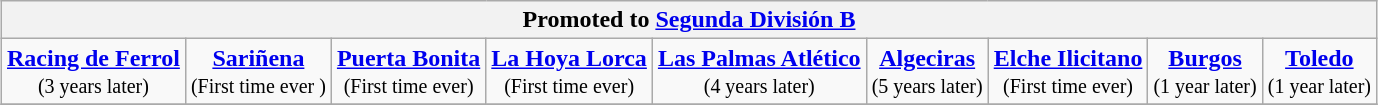<table class="wikitable" style="text-align: center; margin: 0 auto;">
<tr>
<th colspan="9">Promoted to <a href='#'>Segunda División B</a></th>
</tr>
<tr>
<td><strong><a href='#'>Racing de Ferrol</a></strong><br><small>(3 years later)</small></td>
<td><strong><a href='#'>Sariñena</a></strong><br><small>(First time ever )</small></td>
<td><strong><a href='#'>Puerta Bonita</a></strong><br><small>(First time ever)</small></td>
<td><strong><a href='#'>La Hoya Lorca</a></strong><br><small>(First time ever)</small></td>
<td><strong><a href='#'>Las Palmas Atlético</a></strong><br><small>(4 years later)</small></td>
<td><strong><a href='#'>Algeciras</a></strong><br><small>(5 years later)</small></td>
<td><strong><a href='#'>Elche Ilicitano</a></strong><br><small>(First time ever)</small></td>
<td><strong><a href='#'>Burgos</a></strong><br><small>(1 year later)</small></td>
<td><strong><a href='#'>Toledo</a></strong><br><small>(1 year later)</small></td>
</tr>
<tr>
</tr>
</table>
